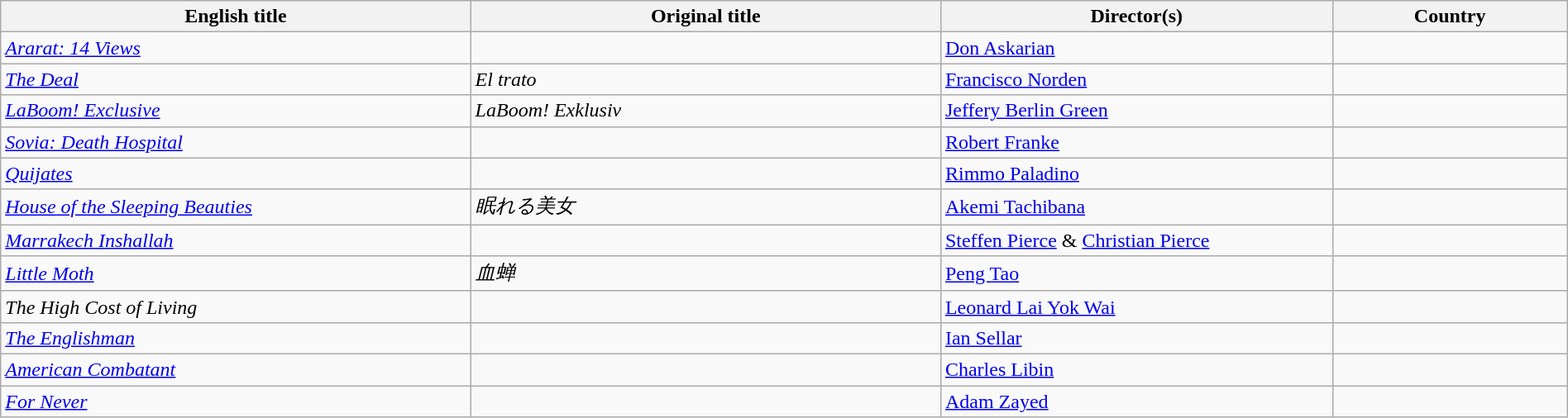<table class="sortable wikitable" width=100% cellpadding="5">
<tr>
<th width="30%">English title</th>
<th width="30%">Original title</th>
<th width="25%">Director(s)</th>
<th width="15%">Country</th>
</tr>
<tr>
<td><em><a href='#'>Ararat: 14 Views</a></em></td>
<td></td>
<td><a href='#'>Don Askarian</a></td>
<td></td>
</tr>
<tr>
<td><em><a href='#'>The Deal</a></em></td>
<td><em>El trato</em></td>
<td><a href='#'>Francisco Norden</a></td>
<td></td>
</tr>
<tr>
<td><em><a href='#'>LaBoom! Exclusive</a></em></td>
<td><em>LaBoom! Exklusiv</em></td>
<td><a href='#'>Jeffery Berlin Green</a></td>
<td></td>
</tr>
<tr>
<td><em><a href='#'>Sovia: Death Hospital</a></em></td>
<td></td>
<td><a href='#'>Robert Franke</a></td>
<td></td>
</tr>
<tr>
<td><em><a href='#'>Quijates</a></em></td>
<td></td>
<td><a href='#'>Rimmo Paladino</a></td>
<td></td>
</tr>
<tr>
<td><em><a href='#'>House of the Sleeping Beauties</a></em></td>
<td><em>眠れる美女</em></td>
<td><a href='#'>Akemi Tachibana</a></td>
<td></td>
</tr>
<tr>
<td><em><a href='#'>Marrakech Inshallah</a></em></td>
<td></td>
<td><a href='#'>Steffen Pierce</a> & <a href='#'>Christian Pierce</a></td>
<td></td>
</tr>
<tr>
<td><em><a href='#'>Little Moth</a></em></td>
<td><em>血蝉</em></td>
<td><a href='#'>Peng Tao</a></td>
<td></td>
</tr>
<tr>
<td><em>The High Cost of Living</em></td>
<td></td>
<td><a href='#'>Leonard Lai Yok Wai</a></td>
<td></td>
</tr>
<tr>
<td><em><a href='#'>The Englishman</a></em></td>
<td></td>
<td><a href='#'>Ian Sellar</a></td>
<td></td>
</tr>
<tr>
<td><em><a href='#'>American Combatant</a></em></td>
<td></td>
<td><a href='#'>Charles Libin</a></td>
<td></td>
</tr>
<tr>
<td><em><a href='#'>For Never</a></em></td>
<td></td>
<td><a href='#'>Adam Zayed</a></td>
<td></td>
</tr>
</table>
